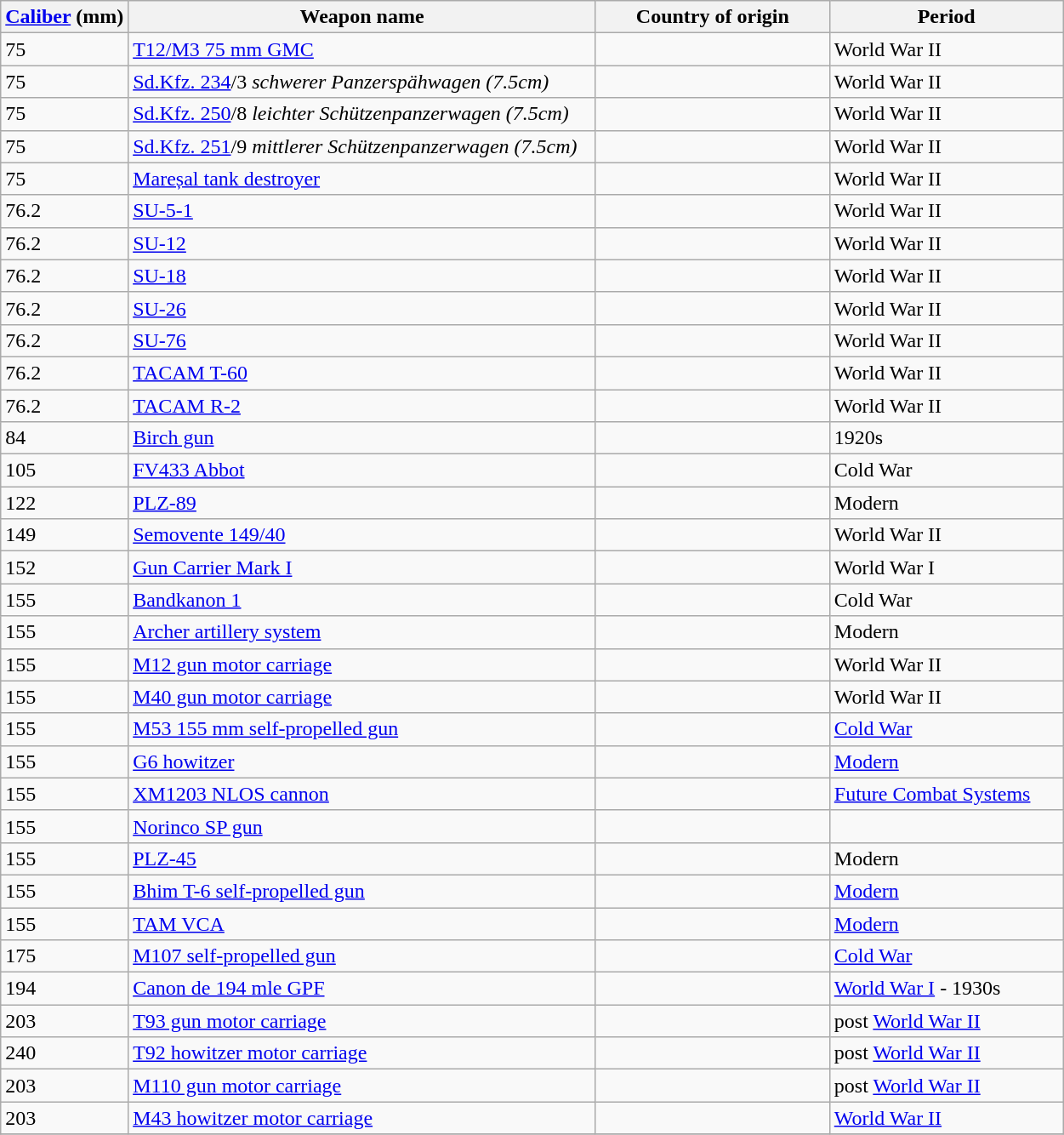<table class="wikitable sortable" style="font-size:100%;">
<tr>
<th width=12%><a href='#'>Caliber</a> (mm)</th>
<th width=44%>Weapon name</th>
<th width=22%>Country of origin</th>
<th width=22%>Period</th>
</tr>
<tr>
<td>75</td>
<td><a href='#'>T12/M3 75 mm GMC</a></td>
<td></td>
<td>World War II</td>
</tr>
<tr>
<td>75</td>
<td><a href='#'>Sd.Kfz. 234</a>/3 <em>schwerer Panzerspähwagen (7.5cm)</em></td>
<td></td>
<td>World War II</td>
</tr>
<tr>
<td>75</td>
<td><a href='#'>Sd.Kfz. 250</a>/8 <em>leichter Schützenpanzerwagen (7.5cm)</em></td>
<td></td>
<td>World War II</td>
</tr>
<tr>
<td>75</td>
<td><a href='#'>Sd.Kfz. 251</a>/9 <em>mittlerer Schützenpanzerwagen (7.5cm)</em></td>
<td></td>
<td>World War II</td>
</tr>
<tr>
<td>75</td>
<td><a href='#'>Mareșal tank destroyer</a></td>
<td></td>
<td>World War II</td>
</tr>
<tr>
<td>76.2</td>
<td><a href='#'>SU-5-1</a></td>
<td></td>
<td>World War II</td>
</tr>
<tr>
<td>76.2</td>
<td><a href='#'>SU-12</a></td>
<td></td>
<td>World War II</td>
</tr>
<tr>
<td>76.2</td>
<td><a href='#'>SU-18</a></td>
<td></td>
<td>World War II</td>
</tr>
<tr>
<td>76.2</td>
<td><a href='#'>SU-26</a></td>
<td></td>
<td>World War II</td>
</tr>
<tr>
<td>76.2</td>
<td><a href='#'>SU-76</a></td>
<td></td>
<td>World War II</td>
</tr>
<tr>
<td>76.2</td>
<td><a href='#'>TACAM T-60</a></td>
<td></td>
<td>World War II</td>
</tr>
<tr>
<td>76.2</td>
<td><a href='#'>TACAM R-2</a></td>
<td></td>
<td>World War II</td>
</tr>
<tr>
<td>84</td>
<td><a href='#'>Birch gun</a></td>
<td></td>
<td>1920s</td>
</tr>
<tr>
<td>105</td>
<td><a href='#'>FV433 Abbot</a></td>
<td></td>
<td>Cold War</td>
</tr>
<tr>
<td>122</td>
<td><a href='#'>PLZ-89</a></td>
<td></td>
<td>Modern</td>
</tr>
<tr>
<td>149</td>
<td><a href='#'>Semovente 149/40</a></td>
<td></td>
<td>World War II</td>
</tr>
<tr>
<td>152</td>
<td><a href='#'>Gun Carrier Mark I</a></td>
<td></td>
<td>World War I</td>
</tr>
<tr>
<td>155</td>
<td><a href='#'>Bandkanon 1</a></td>
<td></td>
<td>Cold War</td>
</tr>
<tr>
<td>155</td>
<td><a href='#'>Archer artillery system</a></td>
<td></td>
<td>Modern</td>
</tr>
<tr>
<td>155</td>
<td><a href='#'>M12 gun motor carriage</a></td>
<td></td>
<td>World War II</td>
</tr>
<tr>
<td>155</td>
<td><a href='#'>M40 gun motor carriage</a></td>
<td></td>
<td>World War II</td>
</tr>
<tr>
<td>155</td>
<td><a href='#'>M53 155 mm self-propelled gun</a></td>
<td></td>
<td><a href='#'>Cold War</a></td>
</tr>
<tr>
<td>155</td>
<td><a href='#'>G6 howitzer</a></td>
<td></td>
<td><a href='#'>Modern</a></td>
</tr>
<tr>
<td>155</td>
<td><a href='#'>XM1203 NLOS cannon</a></td>
<td></td>
<td><a href='#'>Future Combat Systems</a></td>
</tr>
<tr>
<td>155</td>
<td><a href='#'>Norinco SP gun</a></td>
<td></td>
<td></td>
</tr>
<tr>
<td>155</td>
<td><a href='#'>PLZ-45</a></td>
<td></td>
<td>Modern</td>
</tr>
<tr>
<td>155</td>
<td><a href='#'>Bhim T-6 self-propelled gun</a></td>
<td></td>
<td><a href='#'>Modern</a></td>
</tr>
<tr>
<td>155</td>
<td><a href='#'>TAM VCA</a></td>
<td></td>
<td><a href='#'>Modern</a></td>
</tr>
<tr>
<td>175</td>
<td><a href='#'>M107 self-propelled gun</a></td>
<td></td>
<td><a href='#'>Cold War</a></td>
</tr>
<tr>
<td>194</td>
<td><a href='#'>Canon de 194 mle GPF</a></td>
<td></td>
<td><a href='#'>World War I</a> - 1930s</td>
</tr>
<tr>
<td>203</td>
<td><a href='#'>T93 gun motor carriage</a></td>
<td></td>
<td>post <a href='#'>World War II</a></td>
</tr>
<tr>
<td>240</td>
<td><a href='#'>T92 howitzer motor carriage</a></td>
<td></td>
<td>post <a href='#'>World War II</a></td>
</tr>
<tr>
<td>203</td>
<td><a href='#'>M110 gun motor carriage</a></td>
<td></td>
<td>post <a href='#'>World War II</a></td>
</tr>
<tr>
<td>203</td>
<td><a href='#'>M43 howitzer motor carriage</a></td>
<td></td>
<td><a href='#'>World War II</a></td>
</tr>
<tr>
</tr>
</table>
